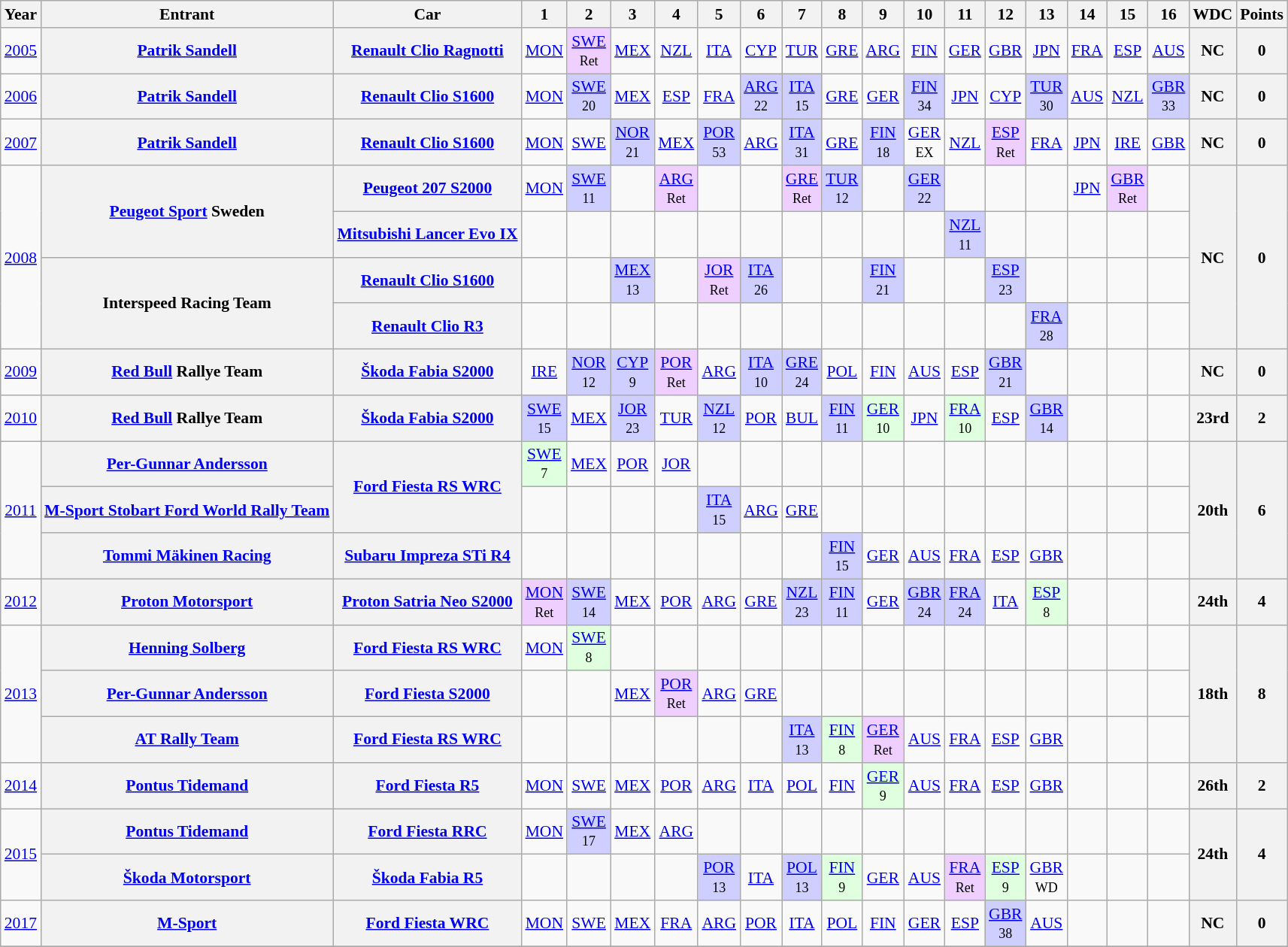<table class="wikitable" border="1" style="text-align:center; font-size:90%;">
<tr>
<th>Year</th>
<th>Entrant</th>
<th>Car</th>
<th>1</th>
<th>2</th>
<th>3</th>
<th>4</th>
<th>5</th>
<th>6</th>
<th>7</th>
<th>8</th>
<th>9</th>
<th>10</th>
<th>11</th>
<th>12</th>
<th>13</th>
<th>14</th>
<th>15</th>
<th>16</th>
<th>WDC</th>
<th>Points</th>
</tr>
<tr>
<td><a href='#'>2005</a></td>
<th><a href='#'>Patrik Sandell</a></th>
<th><a href='#'>Renault Clio Ragnotti</a></th>
<td><a href='#'>MON</a></td>
<td style="background:#EFCFFF;"><a href='#'>SWE</a><br><small>Ret</small></td>
<td><a href='#'>MEX</a></td>
<td><a href='#'>NZL</a></td>
<td><a href='#'>ITA</a></td>
<td><a href='#'>CYP</a></td>
<td><a href='#'>TUR</a></td>
<td><a href='#'>GRE</a></td>
<td><a href='#'>ARG</a></td>
<td><a href='#'>FIN</a></td>
<td><a href='#'>GER</a></td>
<td><a href='#'>GBR</a></td>
<td><a href='#'>JPN</a></td>
<td><a href='#'>FRA</a></td>
<td><a href='#'>ESP</a></td>
<td><a href='#'>AUS</a></td>
<th>NC</th>
<th>0</th>
</tr>
<tr>
<td><a href='#'>2006</a></td>
<th><a href='#'>Patrik Sandell</a></th>
<th><a href='#'>Renault Clio S1600</a></th>
<td><a href='#'>MON</a></td>
<td style="background:#CFCFFF;"><a href='#'>SWE</a><br><small>20</small></td>
<td><a href='#'>MEX</a></td>
<td><a href='#'>ESP</a></td>
<td><a href='#'>FRA</a></td>
<td style="background:#CFCFFF;"><a href='#'>ARG</a><br><small>22</small></td>
<td style="background:#CFCFFF;"><a href='#'>ITA</a><br><small>15</small></td>
<td><a href='#'>GRE</a></td>
<td><a href='#'>GER</a></td>
<td style="background:#CFCFFF;"><a href='#'>FIN</a><br><small>34</small></td>
<td><a href='#'>JPN</a></td>
<td><a href='#'>CYP</a></td>
<td style="background:#CFCFFF;"><a href='#'>TUR</a><br><small>30</small></td>
<td><a href='#'>AUS</a></td>
<td><a href='#'>NZL</a></td>
<td style="background:#CFCFFF;"><a href='#'>GBR</a><br><small>33</small></td>
<th>NC</th>
<th>0</th>
</tr>
<tr>
<td><a href='#'>2007</a></td>
<th><a href='#'>Patrik Sandell</a></th>
<th><a href='#'>Renault Clio S1600</a></th>
<td><a href='#'>MON</a></td>
<td><a href='#'>SWE</a></td>
<td style="background:#CFCFFF;"><a href='#'>NOR</a><br><small>21</small></td>
<td><a href='#'>MEX</a></td>
<td style="background:#CFCFFF;"><a href='#'>POR</a><br><small>53</small></td>
<td><a href='#'>ARG</a></td>
<td style="background:#CFCFFF;"><a href='#'>ITA</a><br><small>31</small></td>
<td><a href='#'>GRE</a></td>
<td style="background:#CFCFFF;"><a href='#'>FIN</a><br><small>18</small></td>
<td><a href='#'>GER</a><br><small>EX</small></td>
<td><a href='#'>NZL</a></td>
<td style="background:#EFCFFF;"><a href='#'>ESP</a><br><small>Ret</small></td>
<td><a href='#'>FRA</a></td>
<td><a href='#'>JPN</a></td>
<td><a href='#'>IRE</a></td>
<td><a href='#'>GBR</a></td>
<th>NC</th>
<th>0</th>
</tr>
<tr>
<td rowspan=4><a href='#'>2008</a></td>
<th rowspan=2><a href='#'>Peugeot Sport</a> Sweden</th>
<th><a href='#'>Peugeot 207 S2000</a></th>
<td><a href='#'>MON</a></td>
<td style="background:#CFCFFF;"><a href='#'>SWE</a><br><small>11</small></td>
<td></td>
<td style="background:#EFCFFF;"><a href='#'>ARG</a><br><small>Ret</small></td>
<td></td>
<td></td>
<td style="background:#EFCFFF;"><a href='#'>GRE</a><br><small>Ret</small></td>
<td style="background:#CFCFFF;"><a href='#'>TUR</a><br><small>12</small></td>
<td></td>
<td style="background:#CFCFFF;"><a href='#'>GER</a><br><small>22</small></td>
<td></td>
<td></td>
<td></td>
<td><a href='#'>JPN</a></td>
<td style="background:#EFCFFF;"><a href='#'>GBR</a><br><small>Ret</small></td>
<td></td>
<th rowspan=4>NC</th>
<th rowspan=4>0</th>
</tr>
<tr>
<th><a href='#'>Mitsubishi Lancer Evo IX</a></th>
<td></td>
<td></td>
<td></td>
<td></td>
<td></td>
<td></td>
<td></td>
<td></td>
<td></td>
<td></td>
<td style="background:#CFCFFF;"><a href='#'>NZL</a><br><small>11</small></td>
<td></td>
<td></td>
<td></td>
<td></td>
<td></td>
</tr>
<tr>
<th rowspan=2>Interspeed Racing Team</th>
<th><a href='#'>Renault Clio S1600</a></th>
<td></td>
<td></td>
<td style="background:#CFCFFF;"><a href='#'>MEX</a><br><small>13</small></td>
<td></td>
<td style="background:#EFCFFF;"><a href='#'>JOR</a><br><small>Ret</small></td>
<td style="background:#CFCFFF;"><a href='#'>ITA</a><br><small>26</small></td>
<td></td>
<td></td>
<td style="background:#CFCFFF;"><a href='#'>FIN</a><br><small>21</small></td>
<td></td>
<td></td>
<td style="background:#CFCFFF;"><a href='#'>ESP</a><br><small>23</small></td>
<td></td>
<td></td>
<td></td>
<td></td>
</tr>
<tr>
<th><a href='#'>Renault Clio R3</a></th>
<td></td>
<td></td>
<td></td>
<td></td>
<td></td>
<td></td>
<td></td>
<td></td>
<td></td>
<td></td>
<td></td>
<td></td>
<td style="background:#CFCFFF;"><a href='#'>FRA</a><br><small>28</small></td>
<td></td>
<td></td>
<td></td>
</tr>
<tr>
<td><a href='#'>2009</a></td>
<th><a href='#'>Red Bull</a> Rallye Team</th>
<th><a href='#'>Škoda Fabia S2000</a></th>
<td><a href='#'>IRE</a></td>
<td style="background:#CFCFFF;"><a href='#'>NOR</a><br><small>12</small></td>
<td style="background:#CFCFFF;"><a href='#'>CYP</a><br><small>9</small></td>
<td style="background:#EFCFFF;"><a href='#'>POR</a><br><small>Ret</small></td>
<td><a href='#'>ARG</a></td>
<td style="background:#CFCFFF;"><a href='#'>ITA</a><br><small>10</small></td>
<td style="background:#CFCFFF;"><a href='#'>GRE</a><br><small>24</small></td>
<td><a href='#'>POL</a></td>
<td><a href='#'>FIN</a></td>
<td><a href='#'>AUS</a></td>
<td><a href='#'>ESP</a></td>
<td style="background:#CFCFFF;"><a href='#'>GBR</a><br><small>21</small></td>
<td></td>
<td></td>
<td></td>
<td></td>
<th>NC</th>
<th>0</th>
</tr>
<tr>
<td><a href='#'>2010</a></td>
<th><a href='#'>Red Bull</a> Rallye Team</th>
<th><a href='#'>Škoda Fabia S2000</a></th>
<td style="background:#CFCFFF;"><a href='#'>SWE</a><br><small>15</small></td>
<td><a href='#'>MEX</a></td>
<td style="background:#CFCFFF;"><a href='#'>JOR</a><br><small>23</small></td>
<td><a href='#'>TUR</a></td>
<td style="background:#CFCFFF;"><a href='#'>NZL</a><br><small>12</small></td>
<td><a href='#'>POR</a></td>
<td><a href='#'>BUL</a></td>
<td style="background:#CFCFFF;"><a href='#'>FIN</a><br><small>11</small></td>
<td style="background:#DFFFDF;"><a href='#'>GER</a><br><small>10</small></td>
<td><a href='#'>JPN</a></td>
<td style="background:#DFFFDF;"><a href='#'>FRA</a><br><small>10</small></td>
<td><a href='#'>ESP</a></td>
<td style="background:#CFCFFF;"><a href='#'>GBR</a><br><small>14</small></td>
<td></td>
<td></td>
<td></td>
<th>23rd</th>
<th>2</th>
</tr>
<tr>
<td rowspan=3><a href='#'>2011</a></td>
<th><a href='#'>Per-Gunnar Andersson</a></th>
<th rowspan=2><a href='#'>Ford Fiesta RS WRC</a></th>
<td style="background:#DFFFDF;"><a href='#'>SWE</a><br><small>7</small></td>
<td><a href='#'>MEX</a></td>
<td><a href='#'>POR</a></td>
<td><a href='#'>JOR</a></td>
<td></td>
<td></td>
<td></td>
<td></td>
<td></td>
<td></td>
<td></td>
<td></td>
<td></td>
<td></td>
<td></td>
<td></td>
<th rowspan=3>20th</th>
<th rowspan=3>6</th>
</tr>
<tr>
<th><a href='#'>M-Sport Stobart Ford World Rally Team</a></th>
<td></td>
<td></td>
<td></td>
<td></td>
<td style="background:#CFCFFF;"><a href='#'>ITA</a><br><small>15</small></td>
<td><a href='#'>ARG</a></td>
<td><a href='#'>GRE</a></td>
<td></td>
<td></td>
<td></td>
<td></td>
<td></td>
<td></td>
<td></td>
<td></td>
<td></td>
</tr>
<tr>
<th><a href='#'>Tommi Mäkinen Racing</a></th>
<th><a href='#'>Subaru Impreza STi R4</a></th>
<td></td>
<td></td>
<td></td>
<td></td>
<td></td>
<td></td>
<td></td>
<td style="background:#CFCFFF;"><a href='#'>FIN</a><br><small>15</small></td>
<td><a href='#'>GER</a></td>
<td><a href='#'>AUS</a></td>
<td><a href='#'>FRA</a></td>
<td><a href='#'>ESP</a></td>
<td><a href='#'>GBR</a></td>
<td></td>
<td></td>
<td></td>
</tr>
<tr>
<td><a href='#'>2012</a></td>
<th><a href='#'>Proton Motorsport</a></th>
<th><a href='#'>Proton Satria Neo S2000</a></th>
<td style="background:#EFCFFF;"><a href='#'>MON</a><br><small>Ret</small></td>
<td style="background:#CFCFFF;"><a href='#'>SWE</a><br><small>14</small></td>
<td><a href='#'>MEX</a></td>
<td><a href='#'>POR</a></td>
<td><a href='#'>ARG</a></td>
<td><a href='#'>GRE</a></td>
<td style="background:#CFCFFF;"><a href='#'>NZL</a><br><small>23</small></td>
<td style="background:#CFCFFF;"><a href='#'>FIN</a><br><small>11</small></td>
<td><a href='#'>GER</a></td>
<td style="background:#CFCFFF;"><a href='#'>GBR</a><br><small>24</small></td>
<td style="background:#CFCFFF;"><a href='#'>FRA</a><br><small>24</small></td>
<td><a href='#'>ITA</a></td>
<td style="background:#DFFFDF;"><a href='#'>ESP</a><br><small>8</small></td>
<td></td>
<td></td>
<td></td>
<th>24th</th>
<th>4</th>
</tr>
<tr>
<td rowspan=3><a href='#'>2013</a></td>
<th><a href='#'>Henning Solberg</a></th>
<th><a href='#'>Ford Fiesta RS WRC</a></th>
<td><a href='#'>MON</a></td>
<td style="background:#DFFFDF;"><a href='#'>SWE</a><br><small>8</small></td>
<td></td>
<td></td>
<td></td>
<td></td>
<td></td>
<td></td>
<td></td>
<td></td>
<td></td>
<td></td>
<td></td>
<td></td>
<td></td>
<td></td>
<th rowspan=3>18th</th>
<th rowspan=3>8</th>
</tr>
<tr>
<th><a href='#'>Per-Gunnar Andersson</a></th>
<th><a href='#'>Ford Fiesta S2000</a></th>
<td></td>
<td></td>
<td><a href='#'>MEX</a></td>
<td style="background:#EFCFFF;"><a href='#'>POR</a><br><small>Ret</small></td>
<td><a href='#'>ARG</a></td>
<td><a href='#'>GRE</a></td>
<td></td>
<td></td>
<td></td>
<td></td>
<td></td>
<td></td>
<td></td>
<td></td>
<td></td>
<td></td>
</tr>
<tr>
<th><a href='#'>AT Rally Team</a></th>
<th><a href='#'>Ford Fiesta RS WRC</a></th>
<td></td>
<td></td>
<td></td>
<td></td>
<td></td>
<td></td>
<td style="background:#CFCFFF;"><a href='#'>ITA</a><br><small>13</small></td>
<td style="background:#DFFFDF;"><a href='#'>FIN</a><br><small>8</small></td>
<td style="background:#EFCFFF;"><a href='#'>GER</a><br><small>Ret</small></td>
<td><a href='#'>AUS</a></td>
<td><a href='#'>FRA</a></td>
<td><a href='#'>ESP</a></td>
<td><a href='#'>GBR</a></td>
<td></td>
<td></td>
<td></td>
</tr>
<tr>
<td><a href='#'>2014</a></td>
<th><a href='#'>Pontus Tidemand</a></th>
<th><a href='#'>Ford Fiesta R5</a></th>
<td><a href='#'>MON</a></td>
<td><a href='#'>SWE</a></td>
<td><a href='#'>MEX</a></td>
<td><a href='#'>POR</a></td>
<td><a href='#'>ARG</a></td>
<td><a href='#'>ITA</a></td>
<td><a href='#'>POL</a></td>
<td><a href='#'>FIN</a></td>
<td style="background:#DFFFDF;"><a href='#'>GER</a><br><small>9</small></td>
<td><a href='#'>AUS</a></td>
<td><a href='#'>FRA</a></td>
<td><a href='#'>ESP</a></td>
<td><a href='#'>GBR</a></td>
<td></td>
<td></td>
<td></td>
<th>26th</th>
<th>2</th>
</tr>
<tr>
<td rowspan=2><a href='#'>2015</a></td>
<th><a href='#'>Pontus Tidemand</a></th>
<th><a href='#'>Ford Fiesta RRC</a></th>
<td><a href='#'>MON</a></td>
<td style="background:#CFCFFF;"><a href='#'>SWE</a><br><small>17</small></td>
<td><a href='#'>MEX</a></td>
<td><a href='#'>ARG</a></td>
<td></td>
<td></td>
<td></td>
<td></td>
<td></td>
<td></td>
<td></td>
<td></td>
<td></td>
<td></td>
<td></td>
<td></td>
<th rowspan=2>24th</th>
<th rowspan=2>4</th>
</tr>
<tr>
<th><a href='#'>Škoda Motorsport</a></th>
<th><a href='#'>Škoda Fabia R5</a></th>
<td></td>
<td></td>
<td></td>
<td></td>
<td style="background:#CFCFFF;"><a href='#'>POR</a><br><small>13</small></td>
<td><a href='#'>ITA</a></td>
<td style="background:#CFCFFF;"><a href='#'>POL</a><br><small>13</small></td>
<td style="background:#DFFFDF;"><a href='#'>FIN</a><br><small>9</small></td>
<td><a href='#'>GER</a></td>
<td><a href='#'>AUS</a></td>
<td style="background:#EFCFFF;"><a href='#'>FRA</a><br><small>Ret</small></td>
<td style="background:#DFFFDF;"><a href='#'>ESP</a><br><small>9</small></td>
<td><a href='#'>GBR</a><br><small>WD</small></td>
<td></td>
<td></td>
<td></td>
</tr>
<tr>
<td><a href='#'>2017</a></td>
<th><a href='#'>M-Sport</a></th>
<th><a href='#'>Ford Fiesta WRC</a></th>
<td><a href='#'>MON</a></td>
<td><a href='#'>SWE</a></td>
<td><a href='#'>MEX</a></td>
<td><a href='#'>FRA</a></td>
<td><a href='#'>ARG</a></td>
<td><a href='#'>POR</a></td>
<td><a href='#'>ITA</a></td>
<td><a href='#'>POL</a></td>
<td><a href='#'>FIN</a></td>
<td><a href='#'>GER</a></td>
<td><a href='#'>ESP</a></td>
<td style="background:#CFCFFF;"><a href='#'>GBR</a><br><small>38</small></td>
<td><a href='#'>AUS</a></td>
<td></td>
<td></td>
<td></td>
<th>NC</th>
<th>0</th>
</tr>
<tr>
</tr>
</table>
